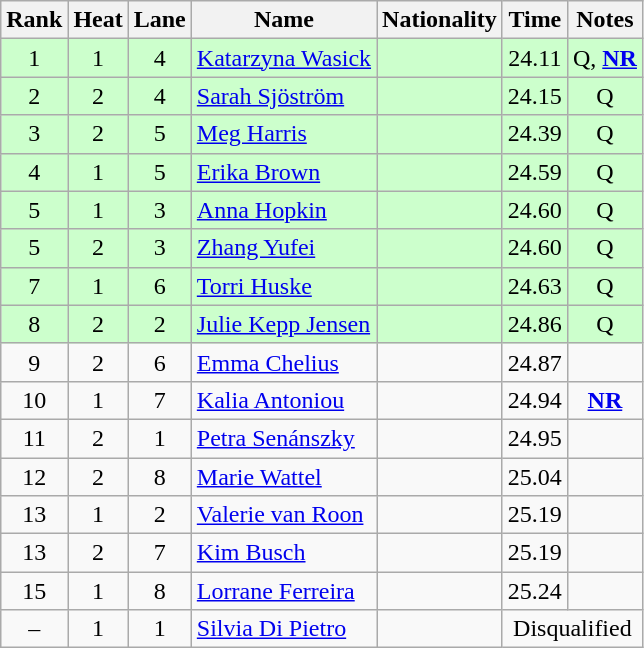<table class="wikitable sortable" style="text-align:center">
<tr>
<th>Rank</th>
<th>Heat</th>
<th>Lane</th>
<th>Name</th>
<th>Nationality</th>
<th>Time</th>
<th>Notes</th>
</tr>
<tr bgcolor=ccffcc>
<td>1</td>
<td>1</td>
<td>4</td>
<td align=left><a href='#'>Katarzyna Wasick</a></td>
<td align=left></td>
<td>24.11</td>
<td>Q, <strong><a href='#'>NR</a></strong></td>
</tr>
<tr bgcolor=ccffcc>
<td>2</td>
<td>2</td>
<td>4</td>
<td align=left><a href='#'>Sarah Sjöström</a></td>
<td align=left></td>
<td>24.15</td>
<td>Q</td>
</tr>
<tr bgcolor=ccffcc>
<td>3</td>
<td>2</td>
<td>5</td>
<td align=left><a href='#'>Meg Harris</a></td>
<td align=left></td>
<td>24.39</td>
<td>Q</td>
</tr>
<tr bgcolor=ccffcc>
<td>4</td>
<td>1</td>
<td>5</td>
<td align=left><a href='#'>Erika Brown</a></td>
<td align=left></td>
<td>24.59</td>
<td>Q</td>
</tr>
<tr bgcolor=ccffcc>
<td>5</td>
<td>1</td>
<td>3</td>
<td align=left><a href='#'>Anna Hopkin</a></td>
<td align=left></td>
<td>24.60</td>
<td>Q</td>
</tr>
<tr bgcolor=ccffcc>
<td>5</td>
<td>2</td>
<td>3</td>
<td align=left><a href='#'>Zhang Yufei</a></td>
<td align=left></td>
<td>24.60</td>
<td>Q</td>
</tr>
<tr bgcolor=ccffcc>
<td>7</td>
<td>1</td>
<td>6</td>
<td align=left><a href='#'>Torri Huske</a></td>
<td align=left></td>
<td>24.63</td>
<td>Q</td>
</tr>
<tr bgcolor=ccffcc>
<td>8</td>
<td>2</td>
<td>2</td>
<td align=left><a href='#'>Julie Kepp Jensen</a></td>
<td align=left></td>
<td>24.86</td>
<td>Q</td>
</tr>
<tr>
<td>9</td>
<td>2</td>
<td>6</td>
<td align=left><a href='#'>Emma Chelius</a></td>
<td align=left></td>
<td>24.87</td>
<td></td>
</tr>
<tr>
<td>10</td>
<td>1</td>
<td>7</td>
<td align=left><a href='#'>Kalia Antoniou</a></td>
<td align=left></td>
<td>24.94</td>
<td><strong><a href='#'>NR</a></strong></td>
</tr>
<tr>
<td>11</td>
<td>2</td>
<td>1</td>
<td align=left><a href='#'>Petra Senánszky</a></td>
<td align=left></td>
<td>24.95</td>
<td></td>
</tr>
<tr>
<td>12</td>
<td>2</td>
<td>8</td>
<td align=left><a href='#'>Marie Wattel</a></td>
<td align=left></td>
<td>25.04</td>
<td></td>
</tr>
<tr>
<td>13</td>
<td>1</td>
<td>2</td>
<td align=left><a href='#'>Valerie van Roon</a></td>
<td align=left></td>
<td>25.19</td>
<td></td>
</tr>
<tr>
<td>13</td>
<td>2</td>
<td>7</td>
<td align=left><a href='#'>Kim Busch</a></td>
<td align=left></td>
<td>25.19</td>
<td></td>
</tr>
<tr>
<td>15</td>
<td>1</td>
<td>8</td>
<td align=left><a href='#'>Lorrane Ferreira</a></td>
<td align=left></td>
<td>25.24</td>
<td></td>
</tr>
<tr>
<td>–</td>
<td>1</td>
<td>1</td>
<td align=left><a href='#'>Silvia Di Pietro</a></td>
<td align=left></td>
<td colspan=2>Disqualified</td>
</tr>
</table>
